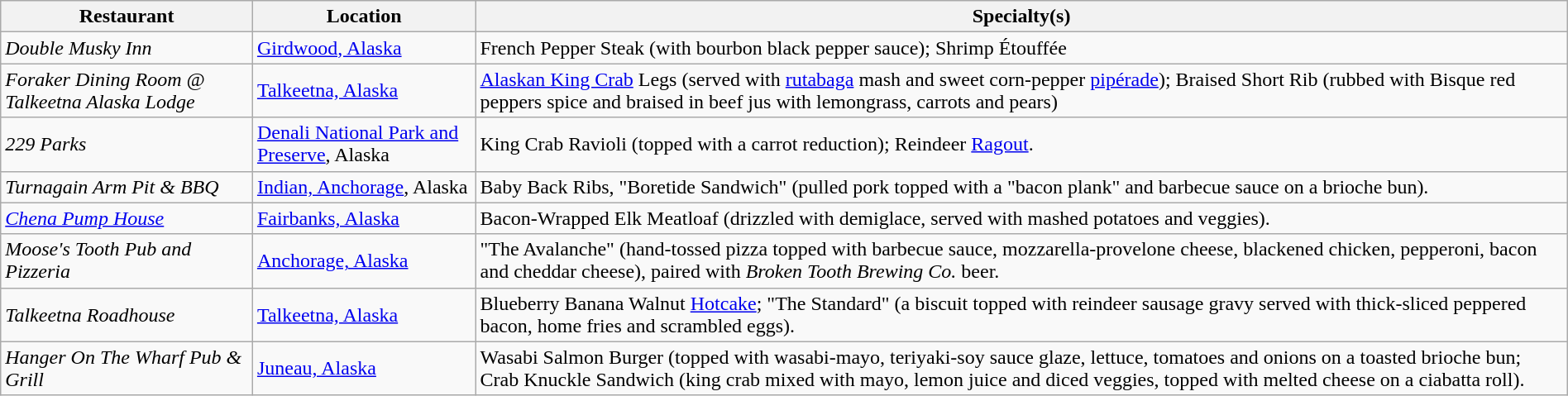<table class="wikitable" style="width:100%;">
<tr>
<th>Restaurant</th>
<th>Location</th>
<th>Specialty(s)</th>
</tr>
<tr>
<td><em>Double Musky Inn</em></td>
<td><a href='#'>Girdwood, Alaska</a></td>
<td>French Pepper Steak (with bourbon black pepper sauce); Shrimp Étouffée</td>
</tr>
<tr>
<td><em>Foraker Dining Room @ Talkeetna Alaska Lodge</em></td>
<td><a href='#'>Talkeetna, Alaska</a></td>
<td><a href='#'>Alaskan King Crab</a> Legs (served with <a href='#'>rutabaga</a> mash and sweet corn-pepper <a href='#'>pipérade</a>); Braised Short Rib (rubbed with Bisque red peppers spice and braised in beef jus with lemongrass, carrots and pears)</td>
</tr>
<tr>
<td><em>229 Parks</em></td>
<td><a href='#'>Denali National Park and Preserve</a>, Alaska</td>
<td>King Crab Ravioli (topped with a carrot reduction); Reindeer <a href='#'>Ragout</a>.</td>
</tr>
<tr>
<td><em>Turnagain Arm Pit & BBQ</em></td>
<td><a href='#'>Indian, Anchorage</a>, Alaska</td>
<td>Baby Back Ribs, "Boretide Sandwich" (pulled pork topped with a "bacon plank" and barbecue sauce on a brioche bun).</td>
</tr>
<tr>
<td><em><a href='#'>Chena Pump House</a></em></td>
<td><a href='#'>Fairbanks, Alaska</a></td>
<td>Bacon-Wrapped Elk Meatloaf (drizzled with demiglace, served with mashed potatoes and veggies).</td>
</tr>
<tr>
<td><em>Moose's Tooth Pub and Pizzeria</em></td>
<td><a href='#'>Anchorage, Alaska</a></td>
<td>"The Avalanche" (hand-tossed pizza topped with barbecue sauce, mozzarella-provelone cheese, blackened chicken, pepperoni, bacon and cheddar cheese), paired with <em>Broken Tooth Brewing Co.</em> beer.</td>
</tr>
<tr>
<td><em>Talkeetna Roadhouse</em></td>
<td><a href='#'>Talkeetna, Alaska</a></td>
<td>Blueberry Banana Walnut <a href='#'>Hotcake</a>; "The Standard" (a biscuit topped with reindeer sausage gravy served with thick-sliced peppered bacon, home fries and scrambled eggs).</td>
</tr>
<tr>
<td><em>Hanger On The Wharf Pub & Grill</em></td>
<td><a href='#'>Juneau, Alaska</a></td>
<td>Wasabi Salmon Burger (topped with wasabi-mayo, teriyaki-soy sauce glaze, lettuce, tomatoes and onions on a toasted brioche bun; Crab Knuckle Sandwich (king crab mixed with mayo, lemon juice and diced veggies, topped with melted cheese on a ciabatta roll).</td>
</tr>
</table>
